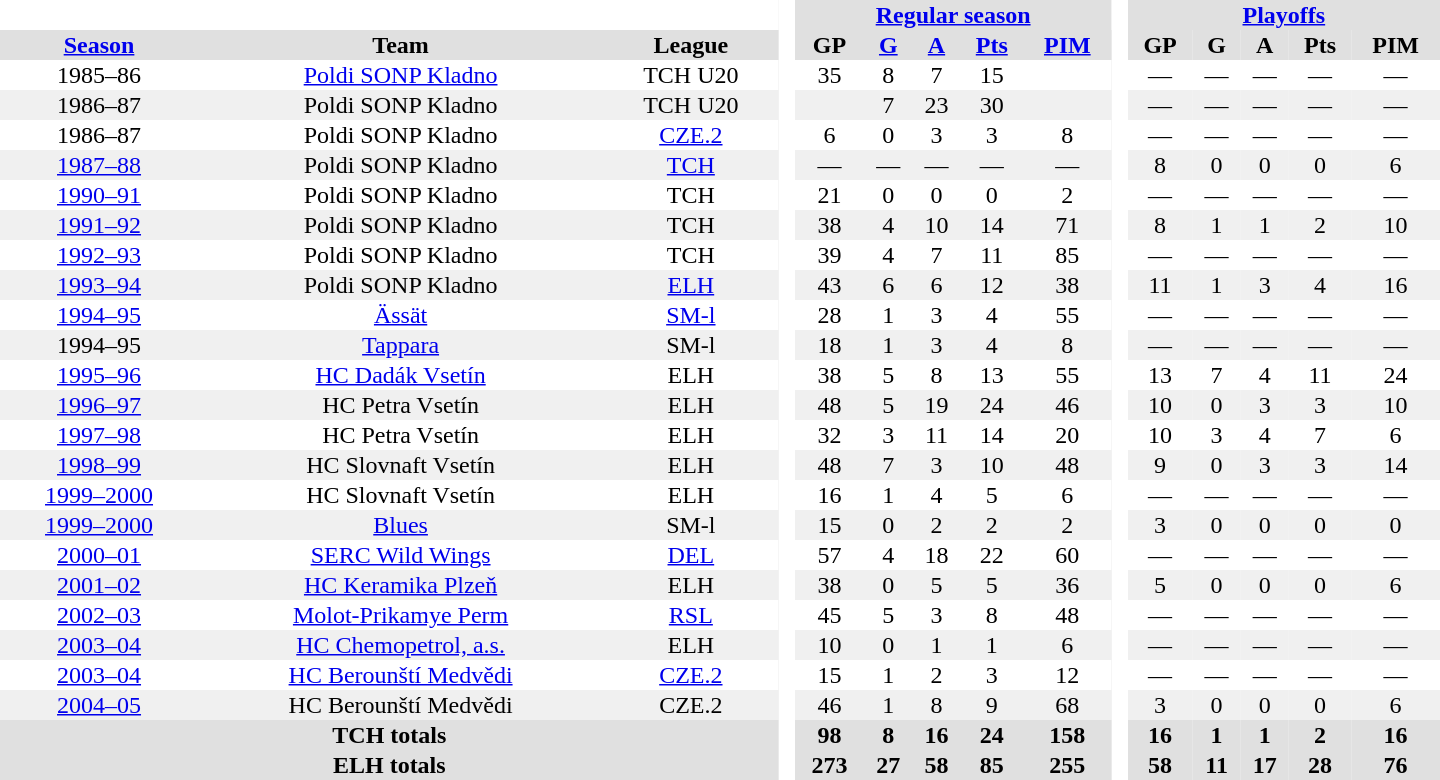<table border="0" cellpadding="1" cellspacing="0" style="text-align:center; width:60em">
<tr bgcolor="#e0e0e0">
<th colspan="3" bgcolor="#ffffff"> </th>
<th rowspan="99" bgcolor="#ffffff"> </th>
<th colspan="5"><a href='#'>Regular season</a></th>
<th rowspan="99" bgcolor="#ffffff"> </th>
<th colspan="5"><a href='#'>Playoffs</a></th>
</tr>
<tr bgcolor="#e0e0e0">
<th><a href='#'>Season</a></th>
<th>Team</th>
<th>League</th>
<th>GP</th>
<th><a href='#'>G</a></th>
<th><a href='#'>A</a></th>
<th><a href='#'>Pts</a></th>
<th><a href='#'>PIM</a></th>
<th>GP</th>
<th>G</th>
<th>A</th>
<th>Pts</th>
<th>PIM</th>
</tr>
<tr>
<td>1985–86</td>
<td><a href='#'>Poldi SONP Kladno</a></td>
<td>TCH U20</td>
<td>35</td>
<td>8</td>
<td>7</td>
<td>15</td>
<td></td>
<td>—</td>
<td>—</td>
<td>—</td>
<td>—</td>
<td>—</td>
</tr>
<tr bgcolor="#f0f0f0">
<td>1986–87</td>
<td>Poldi SONP Kladno</td>
<td>TCH U20</td>
<td></td>
<td>7</td>
<td>23</td>
<td>30</td>
<td></td>
<td>—</td>
<td>—</td>
<td>—</td>
<td>—</td>
<td>—</td>
</tr>
<tr>
<td>1986–87</td>
<td>Poldi SONP Kladno</td>
<td><a href='#'>CZE.2</a></td>
<td>6</td>
<td>0</td>
<td>3</td>
<td>3</td>
<td>8</td>
<td>—</td>
<td>—</td>
<td>—</td>
<td>—</td>
<td>—</td>
</tr>
<tr bgcolor="#f0f0f0">
<td><a href='#'>1987–88</a></td>
<td>Poldi SONP Kladno</td>
<td><a href='#'>TCH</a></td>
<td>—</td>
<td>—</td>
<td>—</td>
<td>—</td>
<td>—</td>
<td>8</td>
<td>0</td>
<td>0</td>
<td>0</td>
<td>6</td>
</tr>
<tr>
<td><a href='#'>1990–91</a></td>
<td>Poldi SONP Kladno</td>
<td>TCH</td>
<td>21</td>
<td>0</td>
<td>0</td>
<td>0</td>
<td>2</td>
<td>—</td>
<td>—</td>
<td>—</td>
<td>—</td>
<td>—</td>
</tr>
<tr bgcolor="#f0f0f0">
<td><a href='#'>1991–92</a></td>
<td>Poldi SONP Kladno</td>
<td>TCH</td>
<td>38</td>
<td>4</td>
<td>10</td>
<td>14</td>
<td>71</td>
<td>8</td>
<td>1</td>
<td>1</td>
<td>2</td>
<td>10</td>
</tr>
<tr>
<td><a href='#'>1992–93</a></td>
<td>Poldi SONP Kladno</td>
<td>TCH</td>
<td>39</td>
<td>4</td>
<td>7</td>
<td>11</td>
<td>85</td>
<td>—</td>
<td>—</td>
<td>—</td>
<td>—</td>
<td>—</td>
</tr>
<tr bgcolor="#f0f0f0">
<td><a href='#'>1993–94</a></td>
<td>Poldi SONP Kladno</td>
<td><a href='#'>ELH</a></td>
<td>43</td>
<td>6</td>
<td>6</td>
<td>12</td>
<td>38</td>
<td>11</td>
<td>1</td>
<td>3</td>
<td>4</td>
<td>16</td>
</tr>
<tr>
<td><a href='#'>1994–95</a></td>
<td><a href='#'>Ässät</a></td>
<td><a href='#'>SM-l</a></td>
<td>28</td>
<td>1</td>
<td>3</td>
<td>4</td>
<td>55</td>
<td>—</td>
<td>—</td>
<td>—</td>
<td>—</td>
<td>—</td>
</tr>
<tr bgcolor="#f0f0f0">
<td>1994–95</td>
<td><a href='#'>Tappara</a></td>
<td>SM-l</td>
<td>18</td>
<td>1</td>
<td>3</td>
<td>4</td>
<td>8</td>
<td>—</td>
<td>—</td>
<td>—</td>
<td>—</td>
<td>—</td>
</tr>
<tr>
<td><a href='#'>1995–96</a></td>
<td><a href='#'>HC Dadák Vsetín</a></td>
<td>ELH</td>
<td>38</td>
<td>5</td>
<td>8</td>
<td>13</td>
<td>55</td>
<td>13</td>
<td>7</td>
<td>4</td>
<td>11</td>
<td>24</td>
</tr>
<tr bgcolor="#f0f0f0">
<td><a href='#'>1996–97</a></td>
<td>HC Petra Vsetín</td>
<td>ELH</td>
<td>48</td>
<td>5</td>
<td>19</td>
<td>24</td>
<td>46</td>
<td>10</td>
<td>0</td>
<td>3</td>
<td>3</td>
<td>10</td>
</tr>
<tr>
<td><a href='#'>1997–98</a></td>
<td>HC Petra Vsetín</td>
<td>ELH</td>
<td>32</td>
<td>3</td>
<td>11</td>
<td>14</td>
<td>20</td>
<td>10</td>
<td>3</td>
<td>4</td>
<td>7</td>
<td>6</td>
</tr>
<tr bgcolor="#f0f0f0">
<td><a href='#'>1998–99</a></td>
<td>HC Slovnaft Vsetín</td>
<td>ELH</td>
<td>48</td>
<td>7</td>
<td>3</td>
<td>10</td>
<td>48</td>
<td>9</td>
<td>0</td>
<td>3</td>
<td>3</td>
<td>14</td>
</tr>
<tr>
<td><a href='#'>1999–2000</a></td>
<td>HC Slovnaft Vsetín</td>
<td>ELH</td>
<td>16</td>
<td>1</td>
<td>4</td>
<td>5</td>
<td>6</td>
<td>—</td>
<td>—</td>
<td>—</td>
<td>—</td>
<td>—</td>
</tr>
<tr bgcolor="#f0f0f0">
<td><a href='#'>1999–2000</a></td>
<td><a href='#'>Blues</a></td>
<td>SM-l</td>
<td>15</td>
<td>0</td>
<td>2</td>
<td>2</td>
<td>2</td>
<td>3</td>
<td>0</td>
<td>0</td>
<td>0</td>
<td>0</td>
</tr>
<tr>
<td><a href='#'>2000–01</a></td>
<td><a href='#'>SERC Wild Wings</a></td>
<td><a href='#'>DEL</a></td>
<td>57</td>
<td>4</td>
<td>18</td>
<td>22</td>
<td>60</td>
<td>—</td>
<td>—</td>
<td>—</td>
<td>—</td>
<td>—</td>
</tr>
<tr bgcolor="#f0f0f0">
<td><a href='#'>2001–02</a></td>
<td><a href='#'>HC Keramika Plzeň</a></td>
<td>ELH</td>
<td>38</td>
<td>0</td>
<td>5</td>
<td>5</td>
<td>36</td>
<td>5</td>
<td>0</td>
<td>0</td>
<td>0</td>
<td>6</td>
</tr>
<tr>
<td><a href='#'>2002–03</a></td>
<td><a href='#'>Molot-Prikamye Perm</a></td>
<td><a href='#'>RSL</a></td>
<td>45</td>
<td>5</td>
<td>3</td>
<td>8</td>
<td>48</td>
<td>—</td>
<td>—</td>
<td>—</td>
<td>—</td>
<td>—</td>
</tr>
<tr bgcolor="#f0f0f0">
<td><a href='#'>2003–04</a></td>
<td><a href='#'>HC Chemopetrol, a.s.</a></td>
<td>ELH</td>
<td>10</td>
<td>0</td>
<td>1</td>
<td>1</td>
<td>6</td>
<td>—</td>
<td>—</td>
<td>—</td>
<td>—</td>
<td>—</td>
</tr>
<tr>
<td><a href='#'>2003–04</a></td>
<td><a href='#'>HC Berounští Medvědi</a></td>
<td><a href='#'>CZE.2</a></td>
<td>15</td>
<td>1</td>
<td>2</td>
<td>3</td>
<td>12</td>
<td>—</td>
<td>—</td>
<td>—</td>
<td>—</td>
<td>—</td>
</tr>
<tr bgcolor="#f0f0f0">
<td><a href='#'>2004–05</a></td>
<td>HC Berounští Medvědi</td>
<td>CZE.2</td>
<td>46</td>
<td>1</td>
<td>8</td>
<td>9</td>
<td>68</td>
<td>3</td>
<td>0</td>
<td>0</td>
<td>0</td>
<td>6</td>
</tr>
<tr bgcolor="#e0e0e0">
<th colspan="3">TCH totals</th>
<th>98</th>
<th>8</th>
<th>16</th>
<th>24</th>
<th>158</th>
<th>16</th>
<th>1</th>
<th>1</th>
<th>2</th>
<th>16</th>
</tr>
<tr bgcolor="#e0e0e0">
<th colspan="3">ELH totals</th>
<th>273</th>
<th>27</th>
<th>58</th>
<th>85</th>
<th>255</th>
<th>58</th>
<th>11</th>
<th>17</th>
<th>28</th>
<th>76</th>
</tr>
</table>
